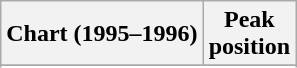<table class="wikitable sortable">
<tr>
<th align="left">Chart (1995–1996)</th>
<th style="text-align:center;">Peak<br>position</th>
</tr>
<tr>
</tr>
<tr>
</tr>
</table>
